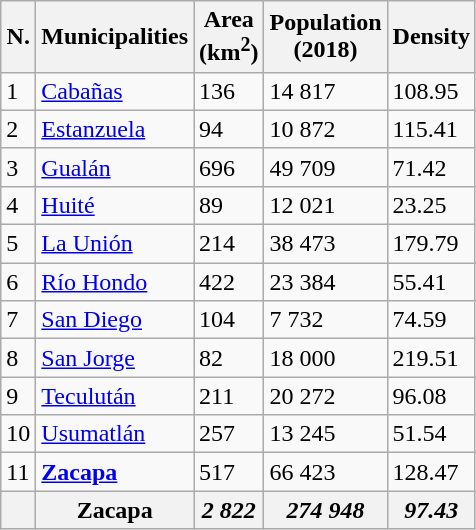<table class="wikitable sortable">
<tr>
<th>N.</th>
<th>Municipalities</th>
<th>Area<br>(km<sup>2</sup>)</th>
<th>Population<br>(2018)</th>
<th>Density</th>
</tr>
<tr>
<td>1</td>
<td><a href='#'>Cabañas</a></td>
<td>136</td>
<td>14 817</td>
<td>108.95</td>
</tr>
<tr>
<td>2</td>
<td><a href='#'>Estanzuela</a></td>
<td>94</td>
<td>10 872</td>
<td>115.41</td>
</tr>
<tr>
<td>3</td>
<td><a href='#'>Gualán</a></td>
<td>696</td>
<td>49 709</td>
<td>71.42</td>
</tr>
<tr>
<td>4</td>
<td><a href='#'>Huité</a></td>
<td>89</td>
<td>12 021</td>
<td>23.25</td>
</tr>
<tr>
<td>5</td>
<td><a href='#'>La Unión</a></td>
<td>214</td>
<td>38 473</td>
<td>179.79</td>
</tr>
<tr>
<td>6</td>
<td><a href='#'>Río Hondo</a></td>
<td>422</td>
<td>23 384</td>
<td>55.41</td>
</tr>
<tr>
<td>7</td>
<td><a href='#'>San Diego</a></td>
<td>104</td>
<td>7 732</td>
<td>74.59</td>
</tr>
<tr>
<td>8</td>
<td><a href='#'>San Jorge</a></td>
<td>82</td>
<td>18 000</td>
<td>219.51</td>
</tr>
<tr>
<td>9</td>
<td><a href='#'>Teculután</a></td>
<td>211</td>
<td>20 272</td>
<td>96.08</td>
</tr>
<tr>
<td>10</td>
<td><a href='#'>Usumatlán</a></td>
<td>257</td>
<td>13 245</td>
<td>51.54</td>
</tr>
<tr>
<td>11</td>
<td><strong><a href='#'>Zacapa</a></strong></td>
<td>517</td>
<td>66 423</td>
<td>128.47</td>
</tr>
<tr>
<th></th>
<th>Zacapa</th>
<th><em>2 822</em></th>
<th><em>274 948</em></th>
<th><em>97.43</em></th>
</tr>
</table>
